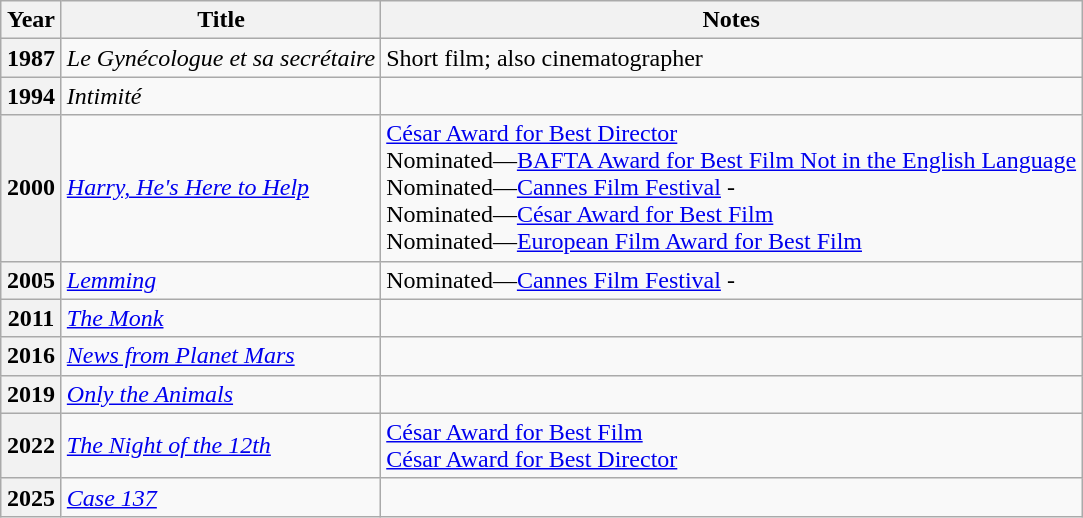<table class="wikitable">
<tr>
<th width="33">Year</th>
<th>Title</th>
<th>Notes</th>
</tr>
<tr>
<th>1987</th>
<td><em>Le Gynécologue et sa secrétaire</em></td>
<td>Short film; also cinematographer</td>
</tr>
<tr>
<th>1994</th>
<td><em>Intimité</em></td>
<td></td>
</tr>
<tr>
<th>2000</th>
<td><em><a href='#'>Harry, He's Here to Help</a></em></td>
<td><a href='#'>César Award for Best Director</a><br>Nominated—<a href='#'>BAFTA Award for Best Film Not in the English Language</a><br>Nominated—<a href='#'>Cannes Film Festival</a> - <br>Nominated—<a href='#'>César Award for Best Film</a><br>Nominated—<a href='#'>European Film Award for Best Film</a></td>
</tr>
<tr>
<th>2005</th>
<td><em><a href='#'>Lemming</a></em></td>
<td>Nominated—<a href='#'>Cannes Film Festival</a> - </td>
</tr>
<tr>
<th>2011</th>
<td><em><a href='#'>The Monk</a></em></td>
<td></td>
</tr>
<tr>
<th>2016</th>
<td><em><a href='#'>News from Planet Mars</a></em></td>
<td></td>
</tr>
<tr>
<th>2019</th>
<td><em><a href='#'>Only the Animals</a></em></td>
<td></td>
</tr>
<tr>
<th>2022</th>
<td><em><a href='#'>The Night of the 12th</a></em></td>
<td><a href='#'>César Award for Best Film</a><br><a href='#'>César Award for Best Director</a></td>
</tr>
<tr>
<th>2025</th>
<td><em><a href='#'>Case 137</a></em></td>
<td></td>
</tr>
</table>
